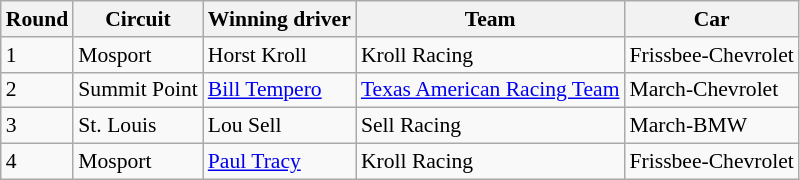<table class="wikitable" style="font-size: 90%;">
<tr>
<th>Round</th>
<th>Circuit</th>
<th>Winning driver</th>
<th>Team</th>
<th>Car</th>
</tr>
<tr>
<td>1</td>
<td>Mosport</td>
<td> Horst Kroll</td>
<td> Kroll Racing</td>
<td>Frissbee-Chevrolet</td>
</tr>
<tr>
<td>2</td>
<td>Summit Point</td>
<td> <a href='#'>Bill Tempero</a></td>
<td> <a href='#'>Texas American Racing Team</a></td>
<td>March-Chevrolet</td>
</tr>
<tr>
<td>3</td>
<td>St. Louis</td>
<td> Lou Sell</td>
<td> Sell Racing</td>
<td>March-BMW</td>
</tr>
<tr>
<td>4</td>
<td>Mosport</td>
<td> <a href='#'>Paul Tracy</a></td>
<td> Kroll Racing</td>
<td>Frissbee-Chevrolet</td>
</tr>
</table>
